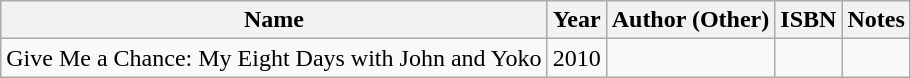<table class="wikitable sortable">
<tr>
<th>Name</th>
<th>Year</th>
<th>Author (Other)</th>
<th>ISBN</th>
<th>Notes</th>
</tr>
<tr>
<td>Give Me a Chance: My Eight Days with John and Yoko</td>
<td>2010</td>
<td></td>
<td></td>
<td></td>
</tr>
</table>
